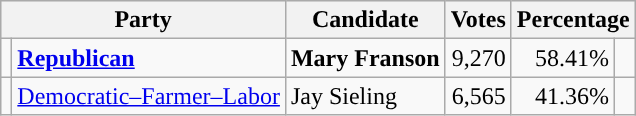<table class="wikitable" style="text-align:right;">
<tr style="background-color:#E9E9E9;text-align:center;">
<th colspan=2>Party</th>
<th>Candidate</th>
<th>Votes</th>
<th colspan=2>Percentage</th>
</tr>
<tr>
<td style="background-color:"></td>
<td style="text-align:left;"><strong><a href='#'>Republican</a></strong></td>
<td style="text-align:left;"><strong>Mary Franson</strong></td>
<td style="text-align:right;">9,270</td>
<td style="text-align:right;">58.41%</td>
<td style="text-align:right;"><div><div> </div></div></td>
</tr>
<tr>
<td style="background-color:"></td>
<td style="text-align:left;"><a href='#'>Democratic–Farmer–Labor</a></td>
<td style="text-align:left;">Jay Sieling</td>
<td style="text-align:right;">6,565</td>
<td style="text-align:right;">41.36%</td>
<td style="text-align:right;"><div><div> </div></div></td>
</tr>
</table>
